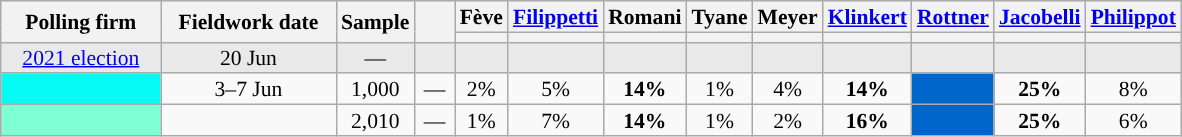<table class="wikitable" style="text-align:center;font-size:90%;line-height:14px;">
<tr>
<th rowspan="2" style="width:100px;">Polling firm</th>
<th rowspan="2" style="width:110px;">Fieldwork date</th>
<th rowspan="2" style="width:35px;">Sample</th>
<th rowspan="2" style="width:20px;"></th>
<th>Fève<br></th>
<th><a href='#'>Filippetti</a><br></th>
<th>Romani<br></th>
<th>Tyane<br></th>
<th>Meyer<br></th>
<th><a href='#'>Klinkert</a><br></th>
<th><a href='#'>Rottner</a><br></th>
<th><a href='#'>Jacobelli</a><br></th>
<th><a href='#'>Philippot</a><br></th>
</tr>
<tr>
<th style="background:"></th>
<th style="background:"></th>
<th style="background:"></th>
<th style="background:"></th>
<th style="background:"></th>
<th style="background:"></th>
<th style="background:"></th>
<th style="background:"></th>
<th style="background:"></th>
</tr>
<tr style="background:#E9E9E9;">
<td><a href='#'>2021 election</a></td>
<td data-sort-value="2021-06-20">20 Jun</td>
<td>—</td>
<td></td>
<td></td>
<td></td>
<td></td>
<td></td>
<td></td>
<td></td>
<td></td>
<td></td>
<td></td>
</tr>
<tr>
<td style="background:#04FBF4;"></td>
<td>3–7 Jun</td>
<td>1,000</td>
<td>—</td>
<td>2%</td>
<td>5%</td>
<td><strong>14%</strong></td>
<td>1%</td>
<td>4%</td>
<td><strong>14%</strong></td>
<td style="background:#0066CC;"><strong></strong></td>
<td><strong>25%</strong></td>
<td>8%</td>
</tr>
<tr>
<td style="background:aquamarine;"></td>
<td></td>
<td>2,010</td>
<td>—</td>
<td>1%</td>
<td>7%</td>
<td><strong>14%</strong></td>
<td>1%</td>
<td>2%</td>
<td><strong>16%</strong></td>
<td style="background:#0066CC;"><strong></strong></td>
<td><strong>25%</strong></td>
<td>6%</td>
</tr>
</table>
